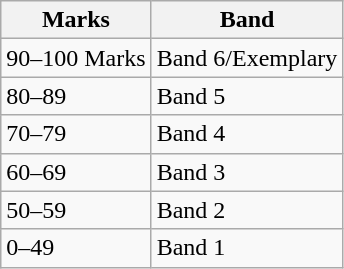<table class="wikitable">
<tr>
<th>Marks</th>
<th>Band</th>
</tr>
<tr>
<td>90–100 Marks</td>
<td>Band 6/Exemplary</td>
</tr>
<tr>
<td>80–89</td>
<td>Band 5</td>
</tr>
<tr>
<td>70–79</td>
<td>Band 4</td>
</tr>
<tr>
<td>60–69</td>
<td>Band 3</td>
</tr>
<tr>
<td>50–59</td>
<td>Band 2</td>
</tr>
<tr>
<td>0–49</td>
<td>Band 1</td>
</tr>
</table>
